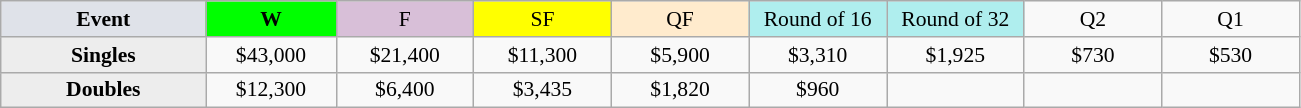<table class=wikitable style=font-size:90%;text-align:center>
<tr>
<td width=130 bgcolor=dfe2e9><strong>Event</strong></td>
<td width=80 bgcolor=lime><strong>W</strong></td>
<td width=85 bgcolor=thistle>F</td>
<td width=85 bgcolor=ffff00>SF</td>
<td width=85 bgcolor=ffebcd>QF</td>
<td width=85 bgcolor=afeeee>Round of 16</td>
<td width=85 bgcolor=afeeee>Round of 32</td>
<td width=85>Q2</td>
<td width=85>Q1</td>
</tr>
<tr>
<th style=background:#ededed>Singles</th>
<td>$43,000</td>
<td>$21,400</td>
<td>$11,300</td>
<td>$5,900</td>
<td>$3,310</td>
<td>$1,925</td>
<td>$730</td>
<td>$530</td>
</tr>
<tr>
<th style=background:#ededed>Doubles</th>
<td>$12,300</td>
<td>$6,400</td>
<td>$3,435</td>
<td>$1,820</td>
<td>$960</td>
<td></td>
<td></td>
<td></td>
</tr>
</table>
